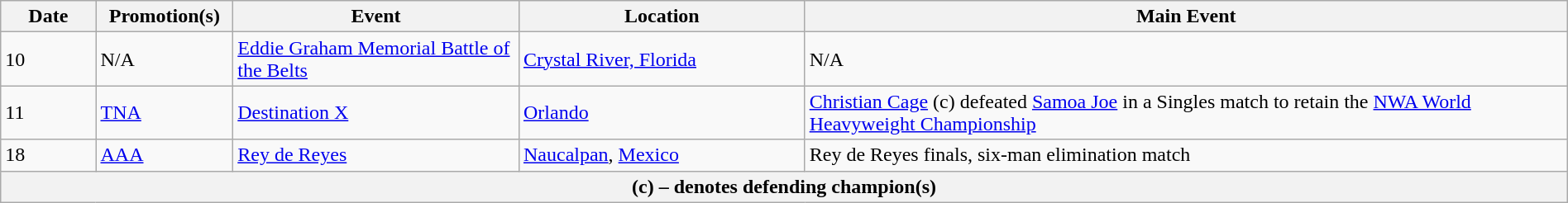<table class="wikitable" style="width:100%;">
<tr>
<th width=5%>Date</th>
<th width=5%>Promotion(s)</th>
<th width=15%>Event</th>
<th width=15%>Location</th>
<th width=40%>Main Event</th>
</tr>
<tr>
<td>10</td>
<td>N/A</td>
<td><a href='#'>Eddie Graham Memorial Battle of the Belts</a></td>
<td><a href='#'>Crystal River, Florida</a></td>
<td>N/A</td>
</tr>
<tr>
<td>11</td>
<td><a href='#'>TNA</a></td>
<td><a href='#'>Destination X</a></td>
<td><a href='#'>Orlando</a></td>
<td><a href='#'>Christian Cage</a> (c) defeated <a href='#'>Samoa Joe</a> in a Singles match to retain the <a href='#'>NWA World Heavyweight Championship</a></td>
</tr>
<tr>
<td>18</td>
<td><a href='#'>AAA</a></td>
<td><a href='#'>Rey de Reyes</a></td>
<td><a href='#'>Naucalpan</a>, <a href='#'>Mexico</a></td>
<td>Rey de Reyes finals, six-man elimination match</td>
</tr>
<tr>
<th colspan="6">(c) – denotes defending champion(s)</th>
</tr>
</table>
